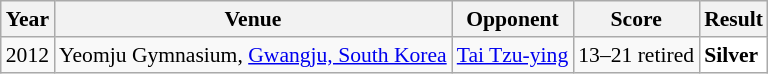<table class="sortable wikitable" style="font-size: 90%;">
<tr>
<th>Year</th>
<th>Venue</th>
<th>Opponent</th>
<th>Score</th>
<th>Result</th>
</tr>
<tr>
<td align="center">2012</td>
<td align="left">Yeomju Gymnasium, <a href='#'>Gwangju, South Korea</a></td>
<td align="left"> <a href='#'>Tai Tzu-ying</a></td>
<td align="left">13–21 retired</td>
<td style="text-align:left; background:white"> <strong>Silver</strong></td>
</tr>
</table>
